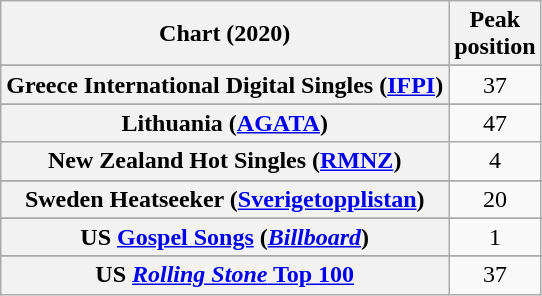<table class="wikitable sortable plainrowheaders" style="text-align:center">
<tr>
<th scope="col">Chart (2020)</th>
<th scope="col">Peak<br>position</th>
</tr>
<tr>
</tr>
<tr>
</tr>
<tr>
</tr>
<tr>
</tr>
<tr>
<th scope="row">Greece International Digital Singles (<a href='#'>IFPI</a>)</th>
<td>37</td>
</tr>
<tr>
</tr>
<tr>
<th scope="row">Lithuania (<a href='#'>AGATA</a>)</th>
<td>47</td>
</tr>
<tr>
<th scope="row">New Zealand Hot Singles (<a href='#'>RMNZ</a>)</th>
<td>4</td>
</tr>
<tr>
</tr>
<tr>
<th scope="row">Sweden Heatseeker (<a href='#'>Sverigetopplistan</a>)</th>
<td>20</td>
</tr>
<tr>
</tr>
<tr>
</tr>
<tr>
</tr>
<tr>
</tr>
<tr>
<th scope="row">US <a href='#'>Gospel Songs</a> (<em><a href='#'>Billboard</a></em>)</th>
<td>1</td>
</tr>
<tr>
</tr>
<tr>
<th scope="row">US <a href='#'><em>Rolling Stone</em> Top 100</a></th>
<td>37</td>
</tr>
</table>
